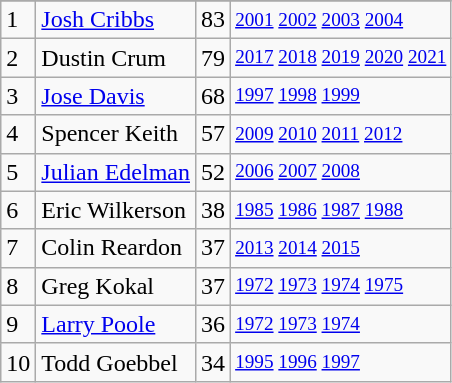<table class="wikitable" style="display:inline-table;">
<tr>
</tr>
<tr>
<td>1</td>
<td><a href='#'>Josh Cribbs</a></td>
<td><abbr>83</abbr></td>
<td style="font-size:80%;"><a href='#'>2001</a> <a href='#'>2002</a> <a href='#'>2003</a> <a href='#'>2004</a></td>
</tr>
<tr>
<td>2</td>
<td>Dustin Crum</td>
<td><abbr>79</abbr></td>
<td style="font-size:80%;"><a href='#'>2017</a> <a href='#'>2018</a> <a href='#'>2019</a> <a href='#'>2020</a> <a href='#'>2021</a></td>
</tr>
<tr>
<td>3</td>
<td><a href='#'>Jose Davis</a></td>
<td><abbr>68</abbr></td>
<td style="font-size:80%;"><a href='#'>1997</a> <a href='#'>1998</a> <a href='#'>1999</a></td>
</tr>
<tr>
<td>4</td>
<td>Spencer Keith</td>
<td><abbr>57</abbr></td>
<td style="font-size:80%;"><a href='#'>2009</a> <a href='#'>2010</a> <a href='#'>2011</a> <a href='#'>2012</a></td>
</tr>
<tr>
<td>5</td>
<td><a href='#'>Julian Edelman</a></td>
<td><abbr>52</abbr></td>
<td style="font-size:80%;"><a href='#'>2006</a> <a href='#'>2007</a> <a href='#'>2008</a></td>
</tr>
<tr>
<td>6</td>
<td>Eric Wilkerson</td>
<td><abbr>38</abbr></td>
<td style="font-size:80%;"><a href='#'>1985</a> <a href='#'>1986</a> <a href='#'>1987</a> <a href='#'>1988</a></td>
</tr>
<tr>
<td>7</td>
<td>Colin Reardon</td>
<td><abbr>37</abbr></td>
<td style="font-size:80%;"><a href='#'>2013</a> <a href='#'>2014</a> <a href='#'>2015</a></td>
</tr>
<tr>
<td>8</td>
<td>Greg Kokal</td>
<td><abbr>37</abbr></td>
<td style="font-size:80%;"><a href='#'>1972</a> <a href='#'>1973</a> <a href='#'>1974</a> <a href='#'>1975</a></td>
</tr>
<tr>
<td>9</td>
<td><a href='#'>Larry Poole</a></td>
<td><abbr>36</abbr></td>
<td style="font-size:80%;"><a href='#'>1972</a> <a href='#'>1973</a> <a href='#'>1974</a></td>
</tr>
<tr>
<td>10</td>
<td>Todd Goebbel</td>
<td><abbr>34</abbr></td>
<td style="font-size:80%;"><a href='#'>1995</a> <a href='#'>1996</a> <a href='#'>1997</a></td>
</tr>
</table>
